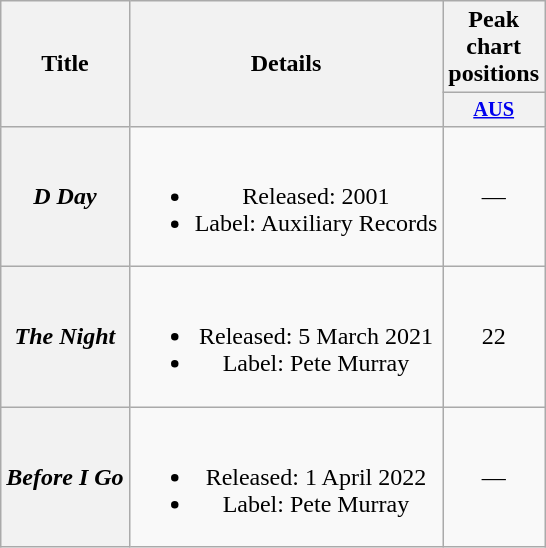<table class="wikitable plainrowheaders" style="text-align:center;">
<tr>
<th rowspan="2">Title</th>
<th rowspan="2">Details</th>
<th colspan="1">Peak chart positions</th>
</tr>
<tr>
<th style="width:3em;font-size:85%"><a href='#'>AUS</a><br></th>
</tr>
<tr>
<th scope="row"><em>D Day</em></th>
<td><br><ul><li>Released: 2001</li><li>Label: Auxiliary Records</li></ul></td>
<td align="center">—</td>
</tr>
<tr>
<th scope="row"><em>The Night</em></th>
<td><br><ul><li>Released: 5 March 2021</li><li>Label: Pete Murray</li></ul></td>
<td align="center">22</td>
</tr>
<tr>
<th scope="row"><em>Before I Go</em></th>
<td><br><ul><li>Released: 1 April 2022</li><li>Label: Pete Murray</li></ul></td>
<td align="center">—</td>
</tr>
</table>
